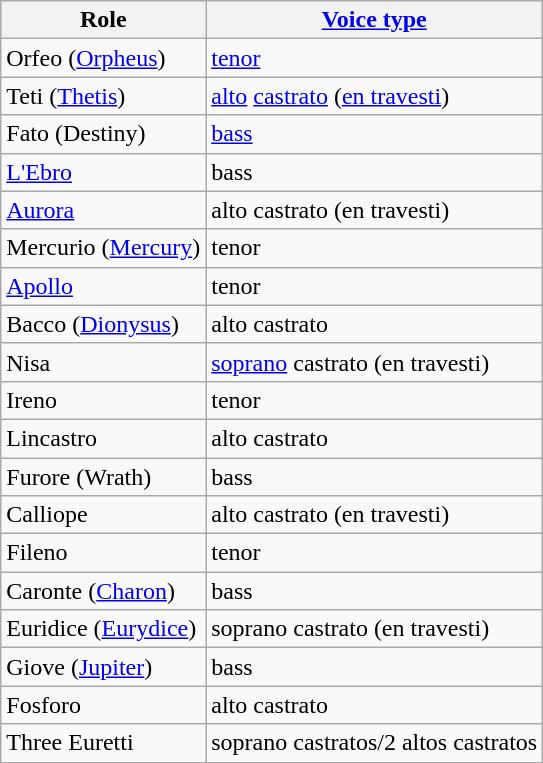<table class="wikitable">
<tr>
<th>Role</th>
<th><a href='#'>Voice type</a></th>
</tr>
<tr>
<td>Orfeo (<a href='#'>Orpheus</a>)</td>
<td><a href='#'>tenor</a></td>
</tr>
<tr>
<td>Teti (<a href='#'>Thetis</a>)</td>
<td><a href='#'>alto</a> <a href='#'>castrato</a> (<a href='#'>en travesti</a>)</td>
</tr>
<tr>
<td>Fato (Destiny)</td>
<td><a href='#'>bass</a></td>
</tr>
<tr>
<td><a href='#'>L'Ebro</a></td>
<td>bass</td>
</tr>
<tr>
<td><a href='#'>Aurora</a></td>
<td>alto castrato (en travesti)</td>
</tr>
<tr>
<td>Mercurio (<a href='#'>Mercury</a>)</td>
<td>tenor</td>
</tr>
<tr>
<td><a href='#'>Apollo</a></td>
<td>tenor</td>
</tr>
<tr>
<td>Bacco (<a href='#'>Dionysus</a>)</td>
<td>alto castrato</td>
</tr>
<tr>
<td>Nisa</td>
<td><a href='#'>soprano</a> castrato (en travesti)</td>
</tr>
<tr>
<td>Ireno</td>
<td>tenor</td>
</tr>
<tr>
<td>Lincastro</td>
<td>alto castrato</td>
</tr>
<tr>
<td>Furore (Wrath)</td>
<td>bass</td>
</tr>
<tr>
<td>Calliope</td>
<td>alto castrato (en travesti)</td>
</tr>
<tr>
<td>Fileno</td>
<td>tenor</td>
</tr>
<tr>
<td>Caronte (<a href='#'>Charon</a>)</td>
<td>bass</td>
</tr>
<tr>
<td>Euridice (<a href='#'>Eurydice</a>)</td>
<td>soprano castrato (en travesti)</td>
</tr>
<tr>
<td>Giove (<a href='#'>Jupiter</a>)</td>
<td>bass</td>
</tr>
<tr>
<td>Fosforo</td>
<td>alto castrato</td>
</tr>
<tr>
<td>Three Euretti</td>
<td>soprano castratos/2 altos castratos</td>
</tr>
<tr>
</tr>
</table>
